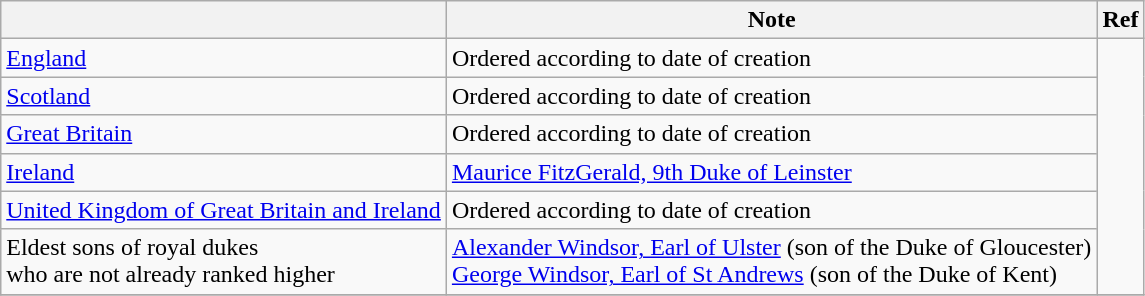<table class="wikitable">
<tr>
<th></th>
<th>Note</th>
<th>Ref</th>
</tr>
<tr>
<td> <a href='#'>England</a></td>
<td>Ordered according to date of creation</td>
<td rowspan=6></td>
</tr>
<tr>
<td> <a href='#'>Scotland</a></td>
<td>Ordered according to date of creation</td>
</tr>
<tr>
<td> <a href='#'>Great Britain</a></td>
<td>Ordered according to date of creation</td>
</tr>
<tr>
<td> <a href='#'>Ireland</a></td>
<td><a href='#'>Maurice FitzGerald, 9th Duke of Leinster</a></td>
</tr>
<tr>
<td> <a href='#'>United Kingdom of Great Britain and Ireland</a></td>
<td>Ordered according to date of creation</td>
</tr>
<tr>
<td>Eldest sons of royal dukes<br>who are not already ranked higher</td>
<td><a href='#'>Alexander Windsor, Earl of Ulster</a> (son of the Duke of Gloucester)<br><a href='#'>George Windsor, Earl of St Andrews</a> (son of the Duke of Kent)</td>
</tr>
<tr>
</tr>
</table>
